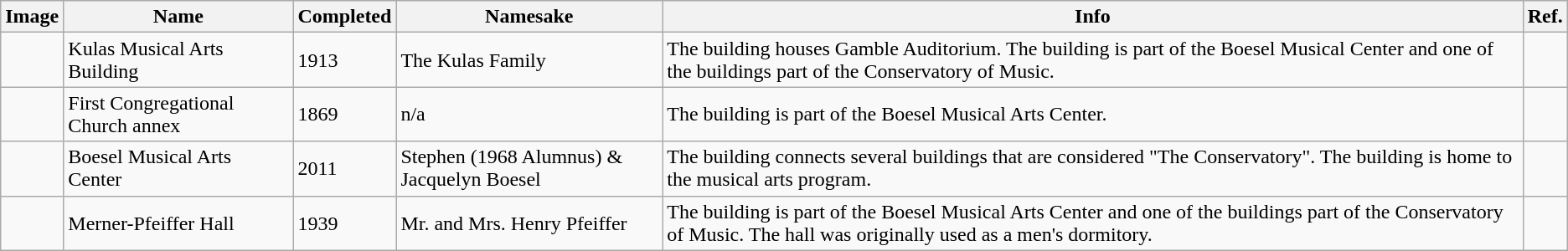<table class="wikitable sortable">
<tr>
<th class="unsortable">Image</th>
<th>Name</th>
<th>Completed</th>
<th>Namesake</th>
<th>Info</th>
<th>Ref.</th>
</tr>
<tr>
<td></td>
<td>Kulas Musical Arts Building</td>
<td>1913</td>
<td>The Kulas Family</td>
<td>The building houses Gamble Auditorium. The building is part of the Boesel Musical Center and one of the buildings part of the Conservatory of Music.</td>
<td></td>
</tr>
<tr>
<td></td>
<td>First Congregational Church annex</td>
<td>1869</td>
<td>n/a</td>
<td>The building is part of the Boesel Musical Arts Center.</td>
<td></td>
</tr>
<tr>
<td></td>
<td>Boesel Musical Arts Center</td>
<td>2011</td>
<td>Stephen (1968 Alumnus) & Jacquelyn Boesel</td>
<td>The building connects several buildings that are considered "The Conservatory". The building is home to the musical arts program.</td>
<td></td>
</tr>
<tr>
<td></td>
<td>Merner-Pfeiffer Hall</td>
<td>1939</td>
<td>Mr. and Mrs. Henry Pfeiffer</td>
<td>The building is part of the Boesel Musical Arts Center and one of the buildings part of the Conservatory of Music. The hall was originally used as a men's dormitory.</td>
<td></td>
</tr>
</table>
